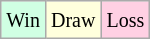<table class="wikitable">
<tr>
<td style="background-color: #d0ffe3;"><small>Win</small></td>
<td style="background-color: #ffffdd;"><small>Draw</small></td>
<td style="background-color: #ffd0e3;"><small>Loss</small></td>
</tr>
</table>
